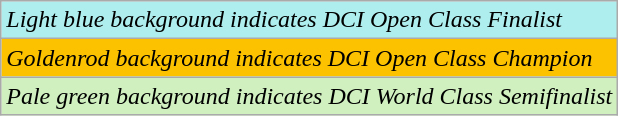<table class="wikitable" style="font-size:100%;">
<tr>
<td style="background-color:#AFEEEE"><em>Light blue background indicates DCI Open Class Finalist</em></td>
</tr>
<tr>
<td style="background-color:#fcc200"><em>Goldenrod background indicates DCI Open Class Champion</em></td>
</tr>
<tr>
<td style="background-color:#d0f0c0"><em>Pale green background indicates DCI World Class Semifinalist</em></td>
</tr>
</table>
